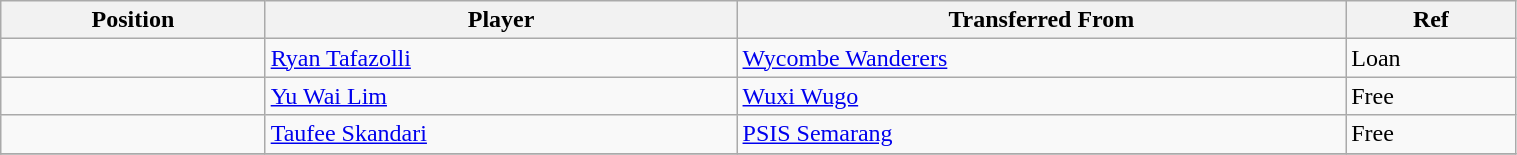<table class="wikitable sortable" style="width:80%; text-align:center; font-size:100%; text-align:left;">
<tr>
<th>Position</th>
<th>Player</th>
<th>Transferred From</th>
<th>Ref</th>
</tr>
<tr>
<td></td>
<td> <a href='#'>Ryan Tafazolli</a></td>
<td> <a href='#'>Wycombe Wanderers</a></td>
<td>Loan</td>
</tr>
<tr>
<td></td>
<td> <a href='#'>Yu Wai Lim</a></td>
<td> <a href='#'>Wuxi Wugo</a></td>
<td>Free </td>
</tr>
<tr>
<td></td>
<td> <a href='#'>Taufee Skandari</a></td>
<td> <a href='#'>PSIS Semarang</a></td>
<td>Free </td>
</tr>
<tr>
</tr>
</table>
